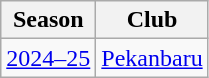<table class="wikitable">
<tr>
<th>Season</th>
<th>Club</th>
</tr>
<tr>
<td align=center><a href='#'>2024–25</a></td>
<td><a href='#'>Pekanbaru</a></td>
</tr>
</table>
